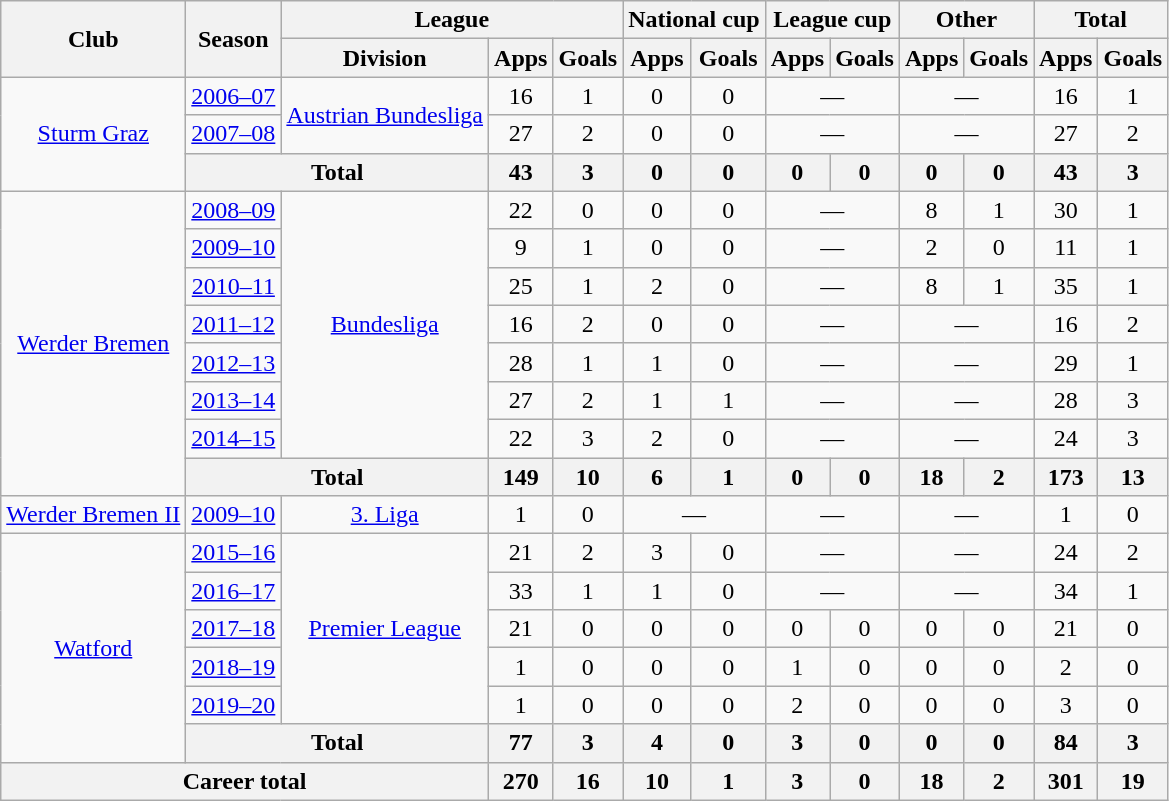<table class="wikitable" style="text-align:center">
<tr>
<th rowspan="2">Club</th>
<th rowspan="2">Season</th>
<th colspan="3">League</th>
<th colspan="2">National cup</th>
<th colspan="2">League cup</th>
<th colspan="2">Other</th>
<th colspan="2">Total</th>
</tr>
<tr>
<th>Division</th>
<th>Apps</th>
<th>Goals</th>
<th>Apps</th>
<th>Goals</th>
<th>Apps</th>
<th>Goals</th>
<th>Apps</th>
<th>Goals</th>
<th>Apps</th>
<th>Goals</th>
</tr>
<tr>
<td rowspan="3"><a href='#'>Sturm Graz</a></td>
<td><a href='#'>2006–07</a></td>
<td rowspan="2"><a href='#'>Austrian Bundesliga</a></td>
<td>16</td>
<td>1</td>
<td>0</td>
<td>0</td>
<td colspan="2">—</td>
<td colspan="2">—</td>
<td>16</td>
<td>1</td>
</tr>
<tr>
<td><a href='#'>2007–08</a></td>
<td>27</td>
<td>2</td>
<td>0</td>
<td>0</td>
<td colspan="2">—</td>
<td colspan="2">—</td>
<td>27</td>
<td>2</td>
</tr>
<tr>
<th colspan="2">Total</th>
<th>43</th>
<th>3</th>
<th>0</th>
<th>0</th>
<th>0</th>
<th>0</th>
<th>0</th>
<th>0</th>
<th>43</th>
<th>3</th>
</tr>
<tr>
<td rowspan="8"><a href='#'>Werder Bremen</a></td>
<td><a href='#'>2008–09</a></td>
<td rowspan="7"><a href='#'>Bundesliga</a></td>
<td>22</td>
<td>0</td>
<td>0</td>
<td>0</td>
<td colspan="2">—</td>
<td>8</td>
<td>1</td>
<td>30</td>
<td>1</td>
</tr>
<tr>
<td><a href='#'>2009–10</a></td>
<td>9</td>
<td>1</td>
<td>0</td>
<td>0</td>
<td colspan="2">—</td>
<td>2</td>
<td>0</td>
<td>11</td>
<td>1</td>
</tr>
<tr>
<td><a href='#'>2010–11</a></td>
<td>25</td>
<td>1</td>
<td>2</td>
<td>0</td>
<td colspan="2">—</td>
<td>8</td>
<td>1</td>
<td>35</td>
<td>1</td>
</tr>
<tr>
<td><a href='#'>2011–12</a></td>
<td>16</td>
<td>2</td>
<td>0</td>
<td>0</td>
<td colspan="2">—</td>
<td colspan="2">—</td>
<td>16</td>
<td>2</td>
</tr>
<tr>
<td><a href='#'>2012–13</a></td>
<td>28</td>
<td>1</td>
<td>1</td>
<td>0</td>
<td colspan="2">—</td>
<td colspan="2">—</td>
<td>29</td>
<td>1</td>
</tr>
<tr>
<td><a href='#'>2013–14</a></td>
<td>27</td>
<td>2</td>
<td>1</td>
<td>1</td>
<td colspan="2">—</td>
<td colspan="2">—</td>
<td>28</td>
<td>3</td>
</tr>
<tr>
<td><a href='#'>2014–15</a></td>
<td>22</td>
<td>3</td>
<td>2</td>
<td>0</td>
<td colspan="2">—</td>
<td colspan="2">—</td>
<td>24</td>
<td>3</td>
</tr>
<tr>
<th colspan="2">Total</th>
<th>149</th>
<th>10</th>
<th>6</th>
<th>1</th>
<th>0</th>
<th>0</th>
<th>18</th>
<th>2</th>
<th>173</th>
<th>13</th>
</tr>
<tr>
<td><a href='#'>Werder Bremen II</a></td>
<td><a href='#'>2009–10</a></td>
<td><a href='#'>3. Liga</a></td>
<td>1</td>
<td>0</td>
<td colspan="2">—</td>
<td colspan="2">—</td>
<td colspan="2">—</td>
<td>1</td>
<td>0</td>
</tr>
<tr>
<td rowspan="6"><a href='#'>Watford</a></td>
<td><a href='#'>2015–16</a></td>
<td rowspan="5"><a href='#'>Premier League</a></td>
<td>21</td>
<td>2</td>
<td>3</td>
<td>0</td>
<td colspan="2">—</td>
<td colspan="2">—</td>
<td>24</td>
<td>2</td>
</tr>
<tr>
<td><a href='#'>2016–17</a></td>
<td>33</td>
<td>1</td>
<td>1</td>
<td>0</td>
<td colspan="2">—</td>
<td colspan="2">—</td>
<td>34</td>
<td>1</td>
</tr>
<tr>
<td><a href='#'>2017–18</a></td>
<td>21</td>
<td>0</td>
<td>0</td>
<td>0</td>
<td>0</td>
<td>0</td>
<td>0</td>
<td>0</td>
<td>21</td>
<td>0</td>
</tr>
<tr>
<td><a href='#'>2018–19</a></td>
<td>1</td>
<td>0</td>
<td>0</td>
<td>0</td>
<td>1</td>
<td>0</td>
<td>0</td>
<td>0</td>
<td>2</td>
<td>0</td>
</tr>
<tr>
<td><a href='#'>2019–20</a></td>
<td>1</td>
<td>0</td>
<td>0</td>
<td>0</td>
<td>2</td>
<td>0</td>
<td>0</td>
<td>0</td>
<td>3</td>
<td>0</td>
</tr>
<tr>
<th colspan="2">Total</th>
<th>77</th>
<th>3</th>
<th>4</th>
<th>0</th>
<th>3</th>
<th>0</th>
<th>0</th>
<th>0</th>
<th>84</th>
<th>3</th>
</tr>
<tr>
<th colspan="3">Career total</th>
<th>270</th>
<th>16</th>
<th>10</th>
<th>1</th>
<th>3</th>
<th>0</th>
<th>18</th>
<th>2</th>
<th>301</th>
<th>19</th>
</tr>
</table>
